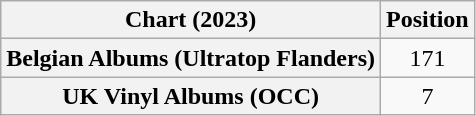<table class="wikitable sortable plainrowheaders" style="text-align:center">
<tr>
<th scope="col">Chart (2023)</th>
<th scope="col">Position</th>
</tr>
<tr>
<th scope="row">Belgian Albums (Ultratop Flanders)</th>
<td>171</td>
</tr>
<tr>
<th scope="row">UK Vinyl Albums (OCC)</th>
<td>7</td>
</tr>
</table>
